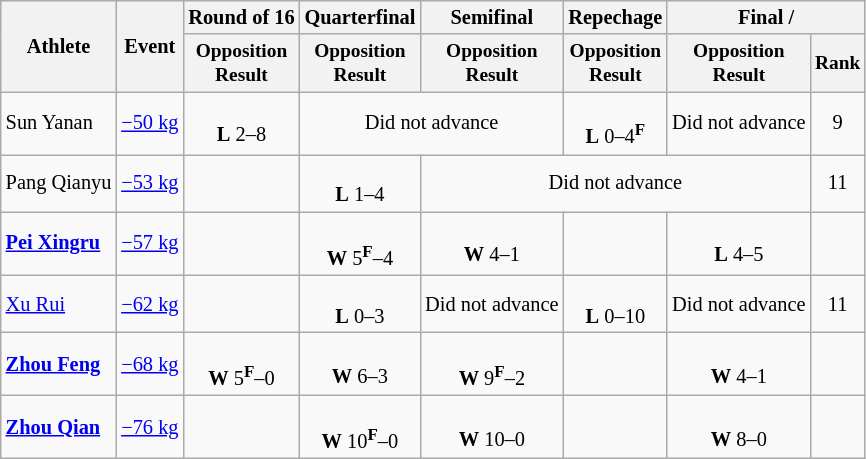<table class=wikitable style=font-size:85%;text-align:center>
<tr>
<th rowspan="2">Athlete</th>
<th rowspan="2">Event</th>
<th>Round of 16</th>
<th>Quarterfinal</th>
<th>Semifinal</th>
<th>Repechage</th>
<th colspan=2>Final / </th>
</tr>
<tr style="font-size: 95%">
<th>Opposition<br>Result</th>
<th>Opposition<br>Result</th>
<th>Opposition<br>Result</th>
<th>Opposition<br>Result</th>
<th>Opposition<br>Result</th>
<th>Rank</th>
</tr>
<tr>
<td align=left>Sun Yanan</td>
<td align=left><a href='#'>−50 kg</a></td>
<td><br><strong>L</strong> 2–8</td>
<td colspan=2>Did not advance</td>
<td><br><strong>L</strong> 0–4<sup><strong>F</strong></sup></td>
<td>Did not advance</td>
<td>9</td>
</tr>
<tr>
<td align=left>Pang Qianyu</td>
<td align=left><a href='#'>−53 kg</a></td>
<td></td>
<td><br><strong>L</strong> 1–4</td>
<td colspan=3>Did not advance</td>
<td>11</td>
</tr>
<tr>
<td align=left><strong><a href='#'>Pei Xingru</a></strong></td>
<td align=left><a href='#'>−57 kg</a></td>
<td></td>
<td><br><strong>W</strong> 5<sup><strong>F</strong></sup>–4</td>
<td><br><strong>W</strong> 4–1</td>
<td></td>
<td><br><strong>L</strong> 4–5</td>
<td></td>
</tr>
<tr>
<td align=left><a href='#'>Xu Rui</a></td>
<td align=left><a href='#'>−62 kg</a></td>
<td></td>
<td><br><strong>L</strong> 0–3</td>
<td>Did not advance</td>
<td><br><strong>L</strong> 0–10</td>
<td>Did not advance</td>
<td>11</td>
</tr>
<tr>
<td align=left><strong><a href='#'>Zhou Feng</a></strong></td>
<td align=left><a href='#'>−68 kg</a></td>
<td><br><strong>W</strong> 5<sup><strong>F</strong></sup>–0</td>
<td><br><strong>W</strong> 6–3</td>
<td><br><strong>W</strong> 9<sup><strong>F</strong></sup>–2</td>
<td></td>
<td><br><strong>W</strong> 4–1</td>
<td></td>
</tr>
<tr>
<td align=left><strong><a href='#'>Zhou Qian</a></strong></td>
<td align=left><a href='#'>−76 kg</a></td>
<td></td>
<td><br><strong>W</strong> 10<sup><strong>F</strong></sup>–0</td>
<td><br><strong>W</strong> 10–0</td>
<td></td>
<td><br><strong>W</strong> 8–0</td>
<td></td>
</tr>
</table>
